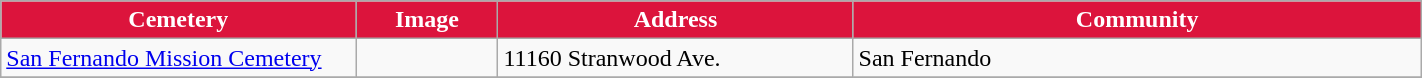<table class="wikitable sortable" style="width:75%">
<tr>
<th style="background:crimson; color:white;" width="25%"><strong>Cemetery</strong></th>
<th style="background:crimson; color:white;" width="10%"><strong>Image</strong></th>
<th style="background:crimson; color:white;" width="25%"><strong>Address</strong></th>
<th style="background:crimson; color:white;" width="15"><strong>Community</strong></th>
</tr>
<tr>
<td><a href='#'>San Fernando Mission Cemetery</a></td>
<td></td>
<td>11160 Stranwood Ave.<br><small></small></td>
<td>San Fernando</td>
</tr>
<tr ->
</tr>
</table>
